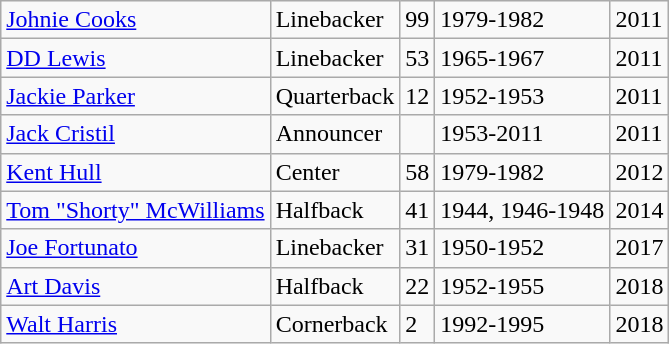<table class="wikitable">
<tr>
<td><a href='#'>Johnie Cooks</a></td>
<td>Linebacker</td>
<td>99</td>
<td>1979-1982</td>
<td>2011</td>
</tr>
<tr>
<td><a href='#'>DD Lewis</a></td>
<td>Linebacker</td>
<td>53</td>
<td>1965-1967</td>
<td>2011</td>
</tr>
<tr>
<td><a href='#'>Jackie Parker</a></td>
<td>Quarterback</td>
<td>12</td>
<td>1952-1953</td>
<td>2011</td>
</tr>
<tr>
<td><a href='#'>Jack Cristil</a></td>
<td>Announcer</td>
<td></td>
<td>1953-2011</td>
<td>2011</td>
</tr>
<tr>
<td><a href='#'>Kent Hull</a></td>
<td>Center</td>
<td>58</td>
<td>1979-1982</td>
<td>2012</td>
</tr>
<tr>
<td><a href='#'>Tom "Shorty" McWilliams</a></td>
<td>Halfback</td>
<td>41</td>
<td>1944, 1946-1948</td>
<td>2014</td>
</tr>
<tr>
<td><a href='#'>Joe Fortunato</a></td>
<td>Linebacker</td>
<td>31</td>
<td>1950-1952</td>
<td>2017</td>
</tr>
<tr>
<td><a href='#'>Art Davis</a></td>
<td>Halfback</td>
<td>22</td>
<td>1952-1955</td>
<td>2018</td>
</tr>
<tr>
<td><a href='#'>Walt Harris</a></td>
<td>Cornerback</td>
<td>2</td>
<td>1992-1995</td>
<td>2018</td>
</tr>
</table>
